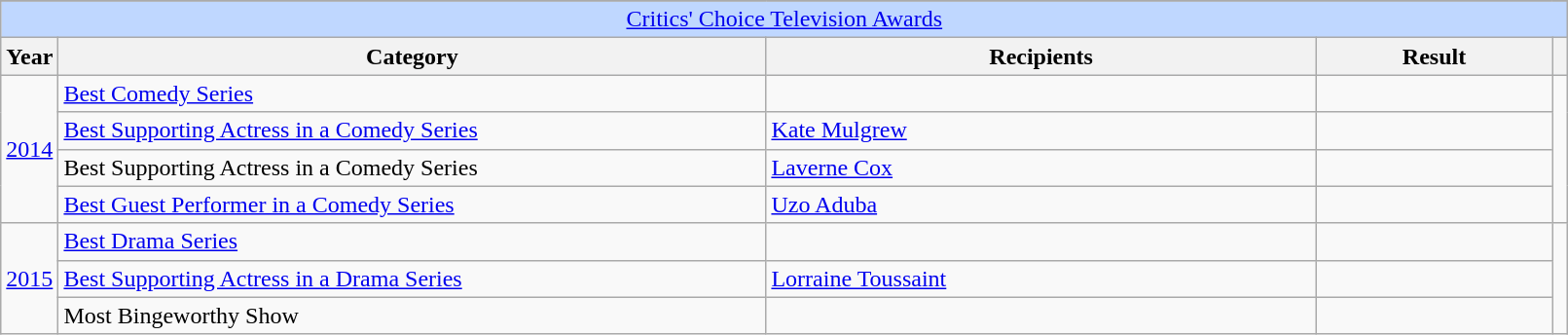<table class="wikitable plainrowheaders" style="font-size: 100%; width:85%">
<tr>
</tr>
<tr ---- bgcolor="#bfd7ff">
<td colspan=6 align=center><a href='#'>Critics' Choice Television Awards</a></td>
</tr>
<tr ---- bgcolor="#ebf5ff">
<th scope="col" style="width:2%;">Year</th>
<th scope="col" style="width:45%;">Category</th>
<th scope="col" style="width:35%;">Recipients</th>
<th scope="col" style="width:15%;">Result</th>
<th scope="col" class="unsortable" style="width:1%;"></th>
</tr>
<tr>
<td rowspan=4 style="text-align:center;"><a href='#'>2014</a></td>
<td><a href='#'>Best Comedy Series</a></td>
<td></td>
<td></td>
<td rowspan=4 style="text-align:center;"></td>
</tr>
<tr>
<td><a href='#'>Best Supporting Actress in a Comedy Series</a></td>
<td><a href='#'>Kate Mulgrew</a></td>
<td></td>
</tr>
<tr>
<td>Best Supporting Actress in a Comedy Series</td>
<td><a href='#'>Laverne Cox</a></td>
<td></td>
</tr>
<tr>
<td><a href='#'>Best Guest Performer in a Comedy Series</a></td>
<td><a href='#'>Uzo Aduba</a></td>
<td></td>
</tr>
<tr>
<td rowspan=3 style="text-align:center;"><a href='#'>2015</a></td>
<td><a href='#'>Best Drama Series</a></td>
<td></td>
<td></td>
<td rowspan=3 style="text-align:center;"></td>
</tr>
<tr>
<td><a href='#'>Best Supporting Actress in a Drama Series</a></td>
<td><a href='#'>Lorraine Toussaint</a></td>
<td></td>
</tr>
<tr>
<td>Most Bingeworthy Show</td>
<td></td>
<td></td>
</tr>
</table>
